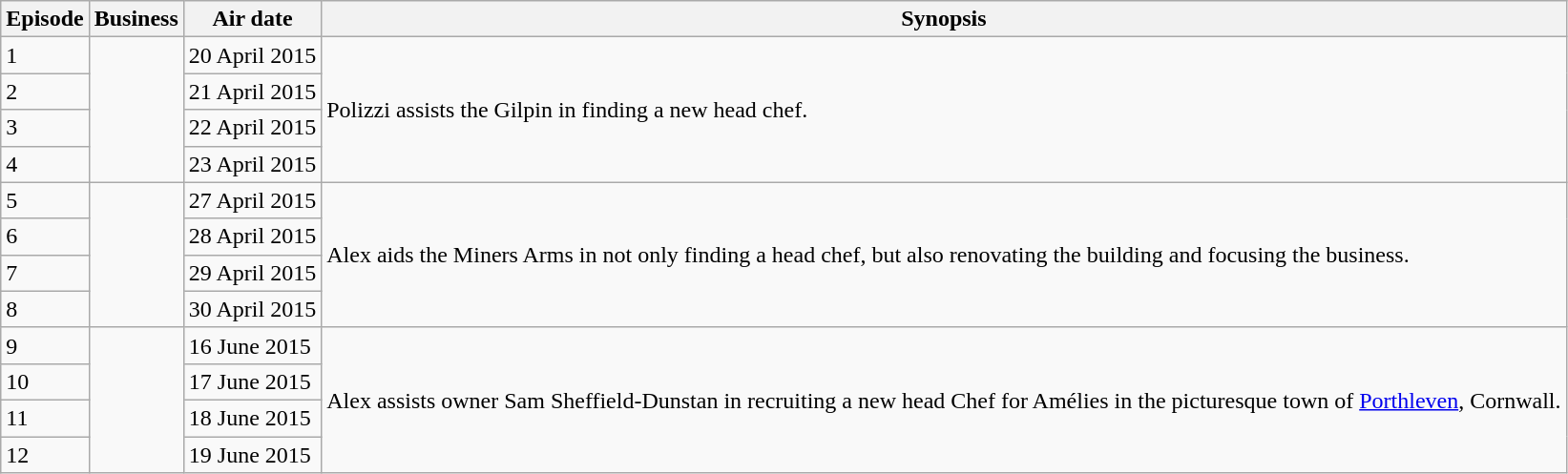<table class="wikitable">
<tr>
<th>Episode</th>
<th>Business</th>
<th>Air date</th>
<th>Synopsis</th>
</tr>
<tr>
<td>1</td>
<td rowspan="4"></td>
<td>20 April 2015</td>
<td rowspan="4">Polizzi assists the Gilpin in finding a new head chef.</td>
</tr>
<tr>
<td>2</td>
<td>21 April 2015</td>
</tr>
<tr>
<td>3</td>
<td>22 April 2015</td>
</tr>
<tr>
<td>4</td>
<td>23 April 2015</td>
</tr>
<tr>
<td>5</td>
<td rowspan="4"></td>
<td>27 April 2015</td>
<td rowspan="4">Alex aids the Miners Arms in not only finding a head chef, but also renovating the building and focusing the business.</td>
</tr>
<tr>
<td>6</td>
<td>28 April 2015</td>
</tr>
<tr>
<td>7</td>
<td>29 April 2015</td>
</tr>
<tr>
<td>8</td>
<td>30 April 2015</td>
</tr>
<tr>
<td>9</td>
<td rowspan="4"></td>
<td>16 June 2015</td>
<td rowspan="4">Alex assists owner Sam Sheffield-Dunstan in recruiting a new head Chef for Amélies in the picturesque town of <a href='#'>Porthleven</a>, Cornwall.</td>
</tr>
<tr>
<td>10</td>
<td>17 June 2015</td>
</tr>
<tr>
<td>11</td>
<td>18 June 2015</td>
</tr>
<tr>
<td>12</td>
<td>19 June 2015</td>
</tr>
</table>
